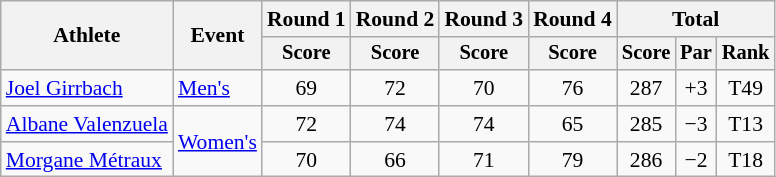<table class=wikitable style=font-size:90%;text-align:center>
<tr>
<th rowspan=2>Athlete</th>
<th rowspan=2>Event</th>
<th>Round 1</th>
<th>Round 2</th>
<th>Round 3</th>
<th>Round 4</th>
<th colspan=3>Total</th>
</tr>
<tr style=font-size:95%>
<th>Score</th>
<th>Score</th>
<th>Score</th>
<th>Score</th>
<th>Score</th>
<th>Par</th>
<th>Rank</th>
</tr>
<tr>
<td align=left><a href='#'>Joel Girrbach</a></td>
<td align=left><a href='#'>Men's</a></td>
<td>69</td>
<td>72</td>
<td>70</td>
<td>76</td>
<td>287</td>
<td>+3</td>
<td>T49</td>
</tr>
<tr>
<td align=left><a href='#'>Albane Valenzuela</a></td>
<td align=left rowspan=2><a href='#'>Women's</a></td>
<td>72</td>
<td>74</td>
<td>74</td>
<td>65</td>
<td>285</td>
<td>−3</td>
<td>T13</td>
</tr>
<tr>
<td align=left><a href='#'>Morgane Métraux</a></td>
<td>70</td>
<td>66</td>
<td>71</td>
<td>79</td>
<td>286</td>
<td>−2</td>
<td>T18</td>
</tr>
</table>
